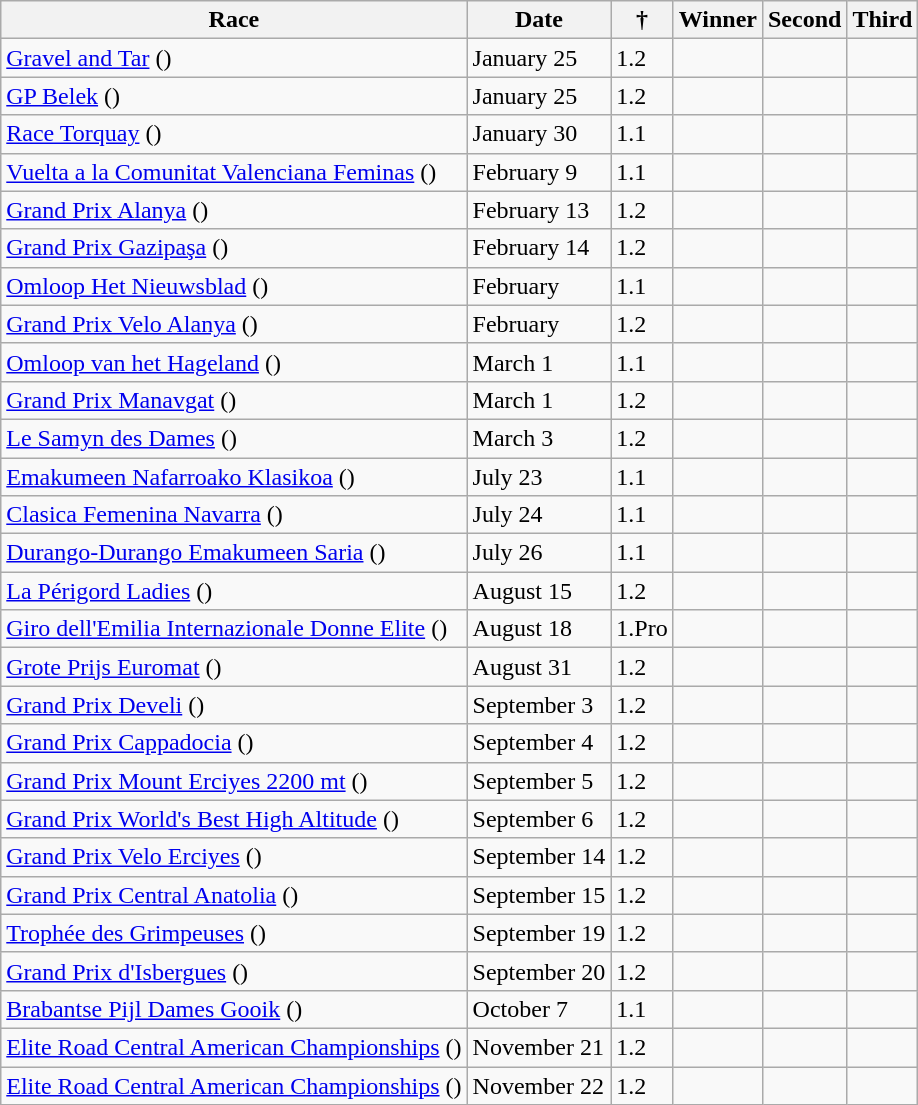<table class="wikitable sortable">
<tr>
<th>Race</th>
<th>Date</th>
<th> †</th>
<th>Winner</th>
<th>Second</th>
<th>Third</th>
</tr>
<tr>
<td> <a href='#'>Gravel and Tar</a> ()</td>
<td>January 25</td>
<td>1.2</td>
<td></td>
<td></td>
<td></td>
</tr>
<tr>
<td> <a href='#'>GP Belek</a> ()</td>
<td>January 25</td>
<td>1.2</td>
<td></td>
<td></td>
<td></td>
</tr>
<tr>
<td> <a href='#'>Race Torquay</a> ()</td>
<td>January 30</td>
<td>1.1</td>
<td></td>
<td></td>
<td></td>
</tr>
<tr>
<td> <a href='#'>Vuelta a la Comunitat Valenciana Feminas</a> ()</td>
<td>February 9</td>
<td>1.1</td>
<td></td>
<td></td>
<td></td>
</tr>
<tr>
<td> <a href='#'>Grand Prix Alanya</a> ()</td>
<td>February 13</td>
<td>1.2</td>
<td></td>
<td></td>
<td></td>
</tr>
<tr>
<td> <a href='#'>Grand Prix Gazipaşa</a> ()</td>
<td>February 14</td>
<td>1.2</td>
<td></td>
<td></td>
<td></td>
</tr>
<tr>
<td> <a href='#'>Omloop Het Nieuwsblad</a> ()</td>
<td>February</td>
<td>1.1</td>
<td></td>
<td></td>
<td></td>
</tr>
<tr>
<td> <a href='#'>Grand Prix Velo Alanya</a> ()</td>
<td>February</td>
<td>1.2</td>
<td></td>
<td></td>
<td></td>
</tr>
<tr>
<td> <a href='#'>Omloop van het Hageland</a> ()</td>
<td>March 1</td>
<td>1.1</td>
<td></td>
<td></td>
<td></td>
</tr>
<tr>
<td> <a href='#'>Grand Prix Manavgat</a> ()</td>
<td>March 1</td>
<td>1.2</td>
<td></td>
<td></td>
<td></td>
</tr>
<tr>
<td> <a href='#'>Le Samyn des Dames</a> ()</td>
<td>March 3</td>
<td>1.2</td>
<td></td>
<td></td>
<td></td>
</tr>
<tr>
<td> <a href='#'>Emakumeen Nafarroako Klasikoa</a> ()</td>
<td>July 23</td>
<td>1.1</td>
<td></td>
<td></td>
<td></td>
</tr>
<tr>
<td> <a href='#'>Clasica Femenina Navarra</a> ()</td>
<td>July 24</td>
<td>1.1</td>
<td></td>
<td></td>
<td></td>
</tr>
<tr>
<td> <a href='#'>Durango-Durango Emakumeen Saria</a> ()</td>
<td>July 26</td>
<td>1.1</td>
<td></td>
<td></td>
<td></td>
</tr>
<tr>
<td> <a href='#'>La Périgord Ladies</a> ()</td>
<td>August 15</td>
<td>1.2</td>
<td></td>
<td></td>
<td></td>
</tr>
<tr>
<td> <a href='#'>Giro dell'Emilia Internazionale Donne Elite</a> ()</td>
<td>August 18</td>
<td>1.Pro</td>
<td></td>
<td></td>
<td></td>
</tr>
<tr>
<td> <a href='#'>Grote Prijs Euromat</a> ()</td>
<td>August 31</td>
<td>1.2</td>
<td></td>
<td></td>
<td></td>
</tr>
<tr>
<td> <a href='#'>Grand Prix Develi</a> ()</td>
<td>September 3</td>
<td>1.2</td>
<td></td>
<td></td>
<td></td>
</tr>
<tr>
<td> <a href='#'>Grand Prix Cappadocia</a> ()</td>
<td>September 4</td>
<td>1.2</td>
<td></td>
<td></td>
<td></td>
</tr>
<tr>
<td> <a href='#'>Grand Prix Mount Erciyes 2200 mt</a> ()</td>
<td>September 5</td>
<td>1.2</td>
<td></td>
<td></td>
<td></td>
</tr>
<tr>
<td> <a href='#'>Grand Prix World's Best High Altitude</a> ()</td>
<td>September 6</td>
<td>1.2</td>
<td></td>
<td></td>
<td></td>
</tr>
<tr>
<td> <a href='#'>Grand Prix Velo Erciyes</a> ()</td>
<td>September 14</td>
<td>1.2</td>
<td></td>
<td></td>
<td></td>
</tr>
<tr>
<td> <a href='#'>Grand Prix Central Anatolia</a> ()</td>
<td>September 15</td>
<td>1.2</td>
<td></td>
<td></td>
<td></td>
</tr>
<tr>
<td> <a href='#'>Trophée des Grimpeuses</a> ()</td>
<td>September 19</td>
<td>1.2</td>
<td></td>
<td></td>
<td></td>
</tr>
<tr>
<td> <a href='#'>Grand Prix d'Isbergues</a> ()</td>
<td>September 20</td>
<td>1.2</td>
<td></td>
<td></td>
<td></td>
</tr>
<tr>
<td> <a href='#'>Brabantse Pijl Dames Gooik</a> ()</td>
<td>October 7</td>
<td>1.1</td>
<td></td>
<td></td>
<td></td>
</tr>
<tr>
<td> <a href='#'>Elite Road Central American Championships</a> ()</td>
<td>November 21</td>
<td>1.2 </td>
<td></td>
<td></td>
<td></td>
</tr>
<tr>
<td> <a href='#'>Elite Road Central American Championships</a> ()</td>
<td>November 22</td>
<td>1.2</td>
<td></td>
<td></td>
<td></td>
</tr>
</table>
